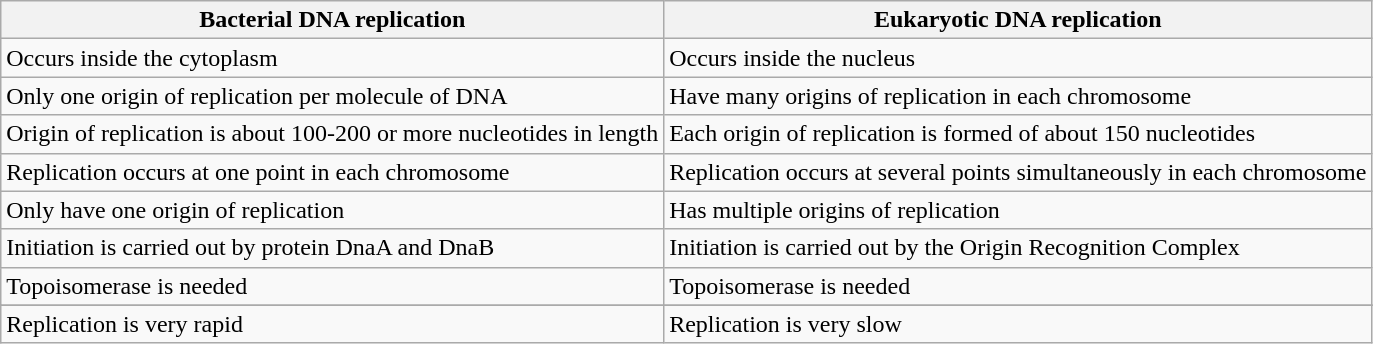<table class="wikitable">
<tr>
<th>Bacterial DNA replication</th>
<th>Eukaryotic DNA replication</th>
</tr>
<tr>
<td>Occurs inside the cytoplasm</td>
<td>Occurs inside the nucleus</td>
</tr>
<tr>
<td>Only one origin of replication per molecule of DNA</td>
<td>Have many origins of replication in each chromosome</td>
</tr>
<tr>
<td>Origin of replication is about 100-200 or more nucleotides in length</td>
<td>Each origin of replication is formed of about 150 nucleotides</td>
</tr>
<tr>
<td>Replication occurs at one point in each chromosome</td>
<td>Replication occurs at several points simultaneously in each chromosome</td>
</tr>
<tr>
<td>Only have one origin of replication</td>
<td>Has multiple origins of replication</td>
</tr>
<tr>
<td>Initiation is carried out by protein DnaA and DnaB</td>
<td>Initiation is carried out by the Origin Recognition Complex</td>
</tr>
<tr>
<td>Topoisomerase is needed</td>
<td>Topoisomerase is needed</td>
</tr>
<tr Have long Okazaki fragments, 1000-2000 nucleotides long || Have short Okazaki fragments, 100-200 nucleotides long>
</tr>
<tr>
<td>Replication is very rapid</td>
<td>Replication is very slow</td>
</tr>
</table>
